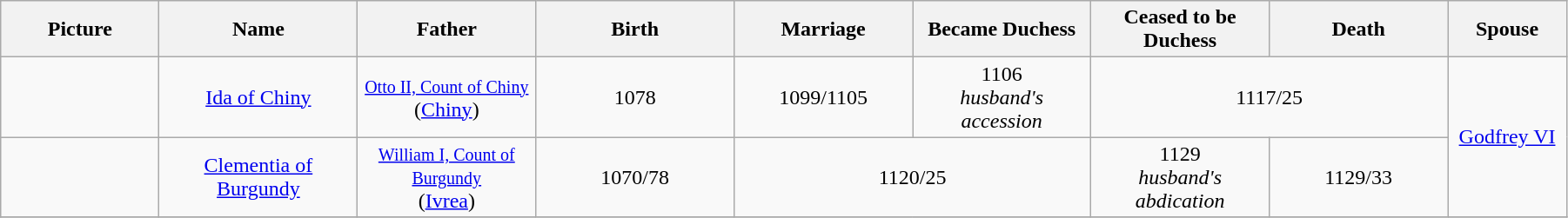<table width=95% class="wikitable">
<tr>
<th width = "8%">Picture</th>
<th width = "10%">Name</th>
<th width = "9%">Father</th>
<th width = "10%">Birth</th>
<th width = "9%">Marriage</th>
<th width = "9%">Became Duchess</th>
<th width = "9%">Ceased to be Duchess</th>
<th width = "9%">Death</th>
<th width = "6%">Spouse</th>
</tr>
<tr>
<td align="center"></td>
<td align="center"><a href='#'>Ida of Chiny</a></td>
<td align="center"><small><a href='#'>Otto II, Count of Chiny</a></small><br>(<a href='#'>Chiny</a>)</td>
<td align="center">1078</td>
<td align="center">1099/1105</td>
<td align="center">1106<br><em>husband's accession</em></td>
<td align="center" colspan="2">1117/25</td>
<td align="center" rowspan="2"><a href='#'>Godfrey VI</a></td>
</tr>
<tr>
<td align="center"></td>
<td align="center"><a href='#'>Clementia of Burgundy</a></td>
<td align="center"><small><a href='#'>William I, Count of Burgundy</a></small><br>(<a href='#'>Ivrea</a>)</td>
<td align="center">1070/78</td>
<td align=center colspan="2">1120/25</td>
<td align="center">1129<br><em>husband's abdication</em></td>
<td align="center">1129/33</td>
</tr>
<tr>
</tr>
</table>
